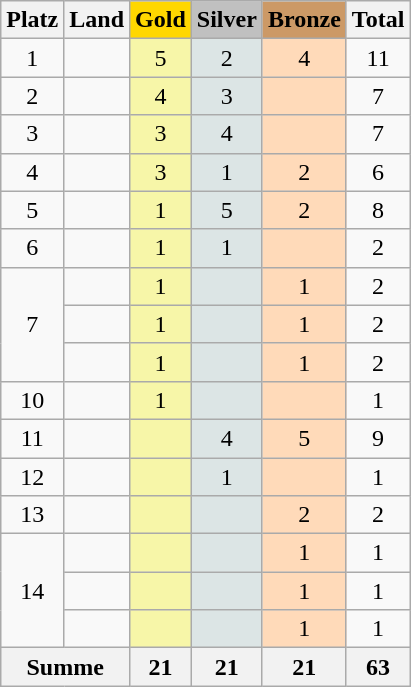<table class="wikitable" style="text-align:center; vertical-align:middle;">
<tr>
<th style="text-align:left;">Platz</th>
<th style="text-align:left;">Land</th>
<th style="background-color:#FFD700;">Gold</th>
<th style="background-color:#C0C0C0;">Silver</th>
<th style="background-color:#cc9966;">Bronze</th>
<th>Total</th>
</tr>
<tr>
<td>1</td>
<td style="text-align:left;"></td>
<td style="background:#F7F6A8;">5</td>
<td style="background:#DCE5E5;">2</td>
<td style="background:#FFDAB9;">4</td>
<td>11</td>
</tr>
<tr>
<td>2</td>
<td style="text-align:left;"></td>
<td style="background:#F7F6A8;">4</td>
<td style="background:#DCE5E5;">3</td>
<td style="background:#FFDAB9;"></td>
<td>7</td>
</tr>
<tr>
<td>3</td>
<td style="text-align:left;"></td>
<td style="background:#F7F6A8;">3</td>
<td style="background:#DCE5E5;">4</td>
<td style="background:#FFDAB9;"></td>
<td>7</td>
</tr>
<tr>
<td>4</td>
<td style="text-align:left;"></td>
<td style="background:#F7F6A8;">3</td>
<td style="background:#DCE5E5;">1</td>
<td style="background:#FFDAB9;">2</td>
<td>6</td>
</tr>
<tr>
<td>5</td>
<td style="text-align:left;"></td>
<td style="background:#F7F6A8;">1</td>
<td style="background:#DCE5E5;">5</td>
<td style="background:#FFDAB9;">2</td>
<td>8</td>
</tr>
<tr>
<td>6</td>
<td style="text-align:left;"></td>
<td style="background:#F7F6A8;">1</td>
<td style="background:#DCE5E5;">1</td>
<td style="background:#FFDAB9;"></td>
<td>2</td>
</tr>
<tr>
<td rowspan="3">7</td>
<td style="text-align:left;"></td>
<td style="background:#F7F6A8;">1</td>
<td style="background:#DCE5E5;"></td>
<td style="background:#FFDAB9;">1</td>
<td>2</td>
</tr>
<tr>
<td style="text-align:left;"></td>
<td style="background:#F7F6A8;">1</td>
<td style="background:#DCE5E5;"></td>
<td style="background:#FFDAB9;">1</td>
<td>2</td>
</tr>
<tr>
<td style="text-align:left;"></td>
<td style="background:#F7F6A8;">1</td>
<td style="background:#DCE5E5;"></td>
<td style="background:#FFDAB9;">1</td>
<td>2</td>
</tr>
<tr>
<td>10</td>
<td style="text-align:left;"></td>
<td style="background:#F7F6A8;">1</td>
<td style="background:#DCE5E5;"></td>
<td style="background:#FFDAB9;"></td>
<td>1</td>
</tr>
<tr>
<td>11</td>
<td style="text-align:left;"></td>
<td style="background:#F7F6A8;"></td>
<td style="background:#DCE5E5;">4</td>
<td style="background:#FFDAB9;">5</td>
<td>9</td>
</tr>
<tr>
<td>12</td>
<td style="text-align:left;"></td>
<td style="background:#F7F6A8;"></td>
<td style="background:#DCE5E5;">1</td>
<td style="background:#FFDAB9;"></td>
<td>1</td>
</tr>
<tr>
<td>13</td>
<td style="text-align:left;"></td>
<td style="background:#F7F6A8;"></td>
<td style="background:#DCE5E5;"></td>
<td style="background:#FFDAB9;">2</td>
<td>2</td>
</tr>
<tr>
<td rowspan="3">14</td>
<td style="text-align:left;"></td>
<td style="background:#F7F6A8;"></td>
<td style="background:#DCE5E5;"></td>
<td style="background:#FFDAB9;">1</td>
<td>1</td>
</tr>
<tr>
<td style="text-align:left;"></td>
<td style="background:#F7F6A8;"></td>
<td style="background:#DCE5E5;"></td>
<td style="background:#FFDAB9;">1</td>
<td>1</td>
</tr>
<tr>
<td style="text-align:left;"></td>
<td style="background:#F7F6A8;"></td>
<td style="background:#DCE5E5;"></td>
<td style="background:#FFDAB9;">1</td>
<td>1</td>
</tr>
<tr>
<th colspan="2">Summe</th>
<th>21</th>
<th>21</th>
<th>21</th>
<th>63</th>
</tr>
</table>
